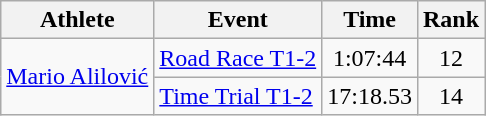<table class=wikitable>
<tr>
<th>Athlete</th>
<th>Event</th>
<th>Time</th>
<th>Rank</th>
</tr>
<tr align=center>
<td align=left rowspan=2><a href='#'>Mario Alilović</a></td>
<td align=left><a href='#'>Road Race T1-2</a></td>
<td>1:07:44</td>
<td>12</td>
</tr>
<tr align=center>
<td align=left><a href='#'>Time Trial T1-2</a></td>
<td>17:18.53</td>
<td>14</td>
</tr>
</table>
